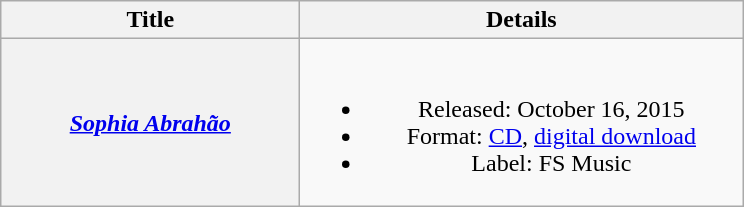<table class="wikitable plainrowheaders" style="text-align:center;" border="1">
<tr>
<th scope="col" style="width:12em;">Title</th>
<th scope="col" style="width:18em;">Details</th>
</tr>
<tr>
<th scope="row"><em><a href='#'>Sophia Abrahão</a></em></th>
<td><br><ul><li>Released: October 16, 2015</li><li>Format: <a href='#'>CD</a>, <a href='#'>digital download</a></li><li>Label: FS Music</li></ul></td>
</tr>
</table>
